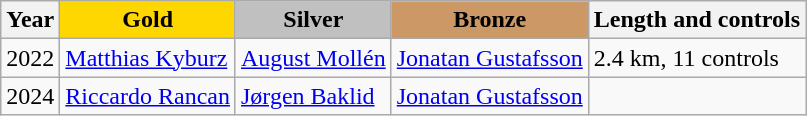<table class="wikitable">
<tr>
<th>Year</th>
<th style=background-color:gold>Gold</th>
<th style=background-color:silver>Silver</th>
<th style=background-color:#c96>Bronze</th>
<th>Length and controls</th>
</tr>
<tr>
<td>2022</td>
<td> <a href='#'>Matthias Kyburz</a></td>
<td> <a href='#'>August Mollén</a></td>
<td> <a href='#'>Jonatan Gustafsson</a></td>
<td>2.4 km, 11 controls</td>
</tr>
<tr>
<td>2024</td>
<td> <a href='#'>Riccardo Rancan</a></td>
<td> <a href='#'>Jørgen Baklid</a></td>
<td> <a href='#'>Jonatan Gustafsson</a></td>
<td></td>
</tr>
</table>
